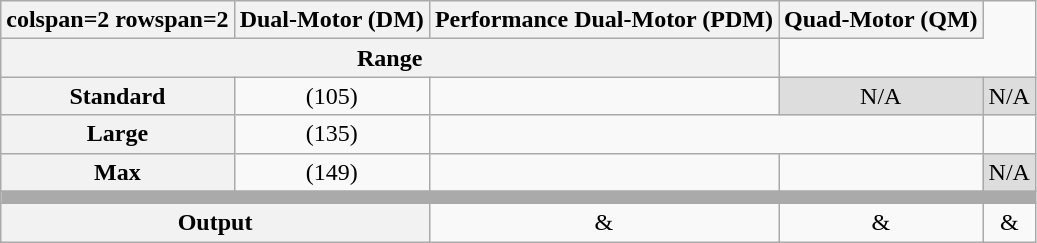<table class="wikitable" style="font-size:100%;text-align:center;">
<tr>
<th>colspan=2 rowspan=2 </th>
<th>Dual-Motor (DM)</th>
<th>Performance Dual-Motor (PDM)</th>
<th>Quad-Motor (QM)</th>
</tr>
<tr>
<th colspan=3>Range</th>
</tr>
<tr>
<th>Standard</th>
<td>(105)</td>
<td></td>
<td style="background:#ddd;">N/A</td>
<td style="background:#ddd;">N/A</td>
</tr>
<tr>
<th>Large</th>
<td>(135)</td>
<td colspan=2></td>
<td></td>
</tr>
<tr>
<th>Max</th>
<td>(149)</td>
<td></td>
<td></td>
<td style="background:#ddd;">N/A</td>
</tr>
<tr>
<td colspan=5 style="background:#aaa;font-size:20%"> </td>
</tr>
<tr>
<th colspan=2>Output</th>
<td> & </td>
<td> & </td>
<td> & </td>
</tr>
</table>
